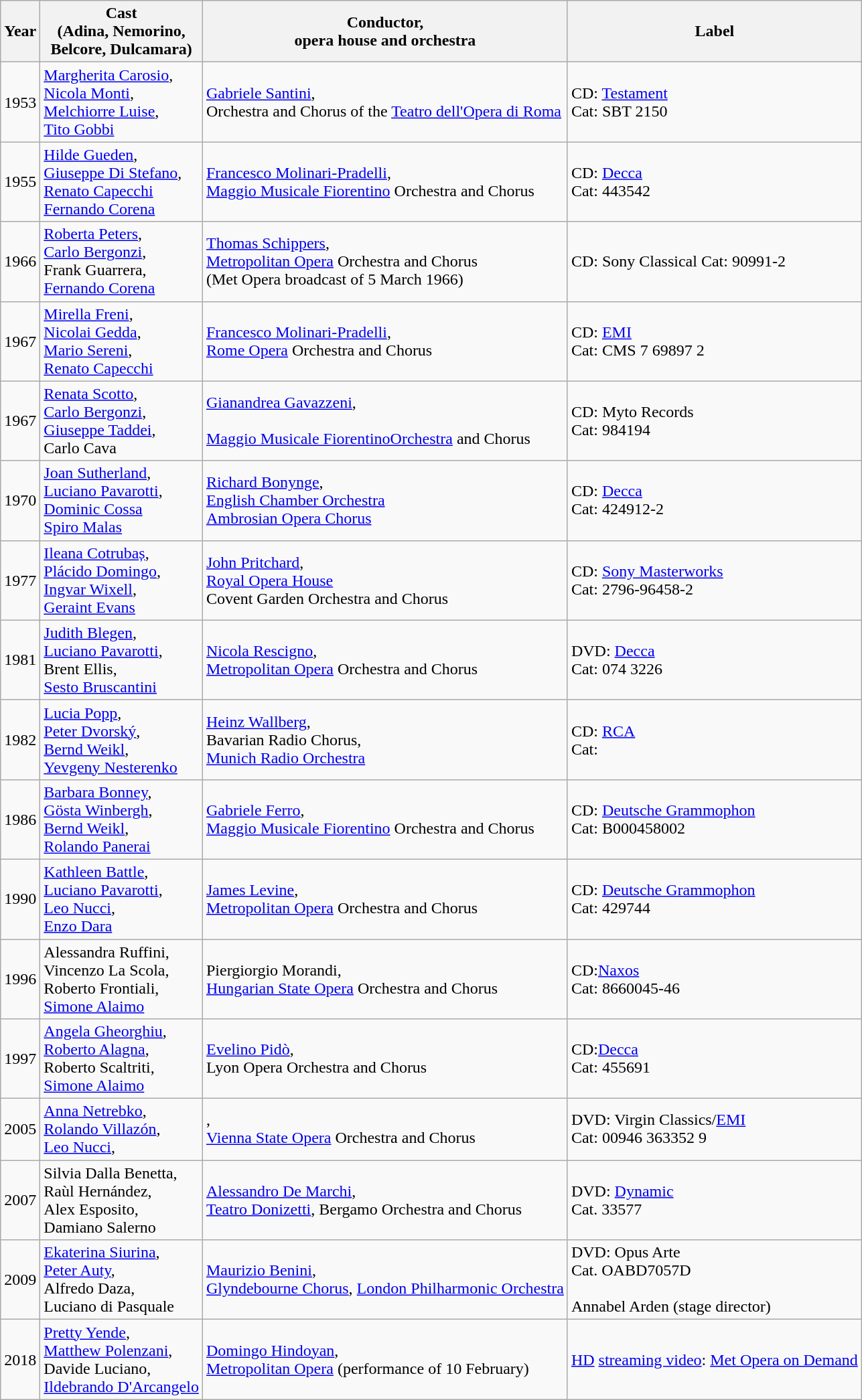<table class="wikitable">
<tr>
<th>Year</th>
<th width="140">Cast<br>(Adina, Nemorino, Belcore, Dulcamara)</th>
<th>Conductor,<br>opera house and orchestra</th>
<th>Label</th>
</tr>
<tr>
<td>1953</td>
<td><a href='#'>Margherita Carosio</a>,<br><a href='#'>Nicola Monti</a>,<br><a href='#'>Melchiorre Luise</a>,<br><a href='#'>Tito Gobbi</a></td>
<td><a href='#'>Gabriele Santini</a>,<br>Orchestra and Chorus of the <a href='#'>Teatro dell'Opera di Roma</a></td>
<td>CD: <a href='#'>Testament</a><br>Cat: SBT 2150</td>
</tr>
<tr>
<td>1955</td>
<td><a href='#'>Hilde Gueden</a>,<br><a href='#'>Giuseppe Di Stefano</a>,<br><a href='#'>Renato Capecchi</a><br><a href='#'>Fernando Corena</a></td>
<td><a href='#'>Francesco Molinari-Pradelli</a>,<br><a href='#'>Maggio Musicale Fiorentino</a> Orchestra and Chorus</td>
<td>CD: <a href='#'>Decca</a><br>Cat: 443542</td>
</tr>
<tr>
<td>1966</td>
<td><a href='#'>Roberta Peters</a>,<br><a href='#'>Carlo Bergonzi</a>,<br>Frank Guarrera,<br><a href='#'>Fernando Corena</a></td>
<td><a href='#'>Thomas Schippers</a>,<br><a href='#'>Metropolitan Opera</a> Orchestra and Chorus<br>(Met Opera broadcast of 5 March 1966)</td>
<td>CD: Sony Classical Cat: 90991-2</td>
</tr>
<tr>
<td>1967</td>
<td><a href='#'>Mirella Freni</a>,<br><a href='#'>Nicolai Gedda</a>,<br><a href='#'>Mario Sereni</a>,<br><a href='#'>Renato Capecchi</a></td>
<td><a href='#'>Francesco Molinari-Pradelli</a>,<br><a href='#'>Rome Opera</a> Orchestra and Chorus</td>
<td>CD: <a href='#'>EMI</a><br>Cat: CMS 7 69897 2</td>
</tr>
<tr>
<td>1967</td>
<td><a href='#'>Renata Scotto</a>,<br><a href='#'>Carlo Bergonzi</a>,<br><a href='#'>Giuseppe Taddei</a>,<br>Carlo Cava</td>
<td><a href='#'>Gianandrea Gavazzeni</a>,<br><br><a href='#'>Maggio Musicale FiorentinoOrchestra</a> and Chorus</td>
<td>CD: Myto Records<br>Cat: 984194</td>
</tr>
<tr>
<td>1970</td>
<td><a href='#'>Joan Sutherland</a>,<br><a href='#'>Luciano Pavarotti</a>,<br><a href='#'>Dominic Cossa</a><br><a href='#'>Spiro Malas</a></td>
<td><a href='#'>Richard Bonynge</a>,<br><a href='#'>English Chamber Orchestra</a><br><a href='#'>Ambrosian Opera Chorus</a></td>
<td>CD: <a href='#'>Decca</a><br>Cat: 424912-2</td>
</tr>
<tr>
<td>1977</td>
<td><a href='#'>Ileana Cotrubaș</a>,<br><a href='#'>Plácido Domingo</a>,<br><a href='#'>Ingvar Wixell</a>,<br><a href='#'>Geraint Evans</a></td>
<td><a href='#'>John Pritchard</a>,<br><a href='#'>Royal Opera House</a><br>Covent Garden Orchestra and Chorus</td>
<td>CD: <a href='#'>Sony Masterworks</a><br>Cat: 2796-96458-2</td>
</tr>
<tr>
<td>1981</td>
<td><a href='#'>Judith Blegen</a>,<br><a href='#'>Luciano Pavarotti</a>,<br>Brent Ellis,<br><a href='#'>Sesto Bruscantini</a></td>
<td><a href='#'>Nicola Rescigno</a>,<br><a href='#'>Metropolitan Opera</a> Orchestra and Chorus</td>
<td>DVD: <a href='#'>Decca</a><br>Cat: 074 3226</td>
</tr>
<tr>
<td>1982</td>
<td><a href='#'>Lucia Popp</a>,<br><a href='#'>Peter Dvorský</a>,<br><a href='#'>Bernd Weikl</a>,<br><a href='#'>Yevgeny Nesterenko</a></td>
<td><a href='#'>Heinz Wallberg</a>,<br>Bavarian Radio Chorus,<br><a href='#'>Munich Radio Orchestra</a></td>
<td>CD: <a href='#'>RCA</a><br>Cat:</td>
</tr>
<tr>
<td>1986</td>
<td><a href='#'>Barbara Bonney</a>,<br><a href='#'>Gösta Winbergh</a>,<br><a href='#'>Bernd Weikl</a>,<br><a href='#'>Rolando Panerai</a></td>
<td><a href='#'>Gabriele Ferro</a>,<br><a href='#'>Maggio Musicale Fiorentino</a> Orchestra and Chorus</td>
<td>CD: <a href='#'>Deutsche Grammophon</a><br>Cat: B000458002</td>
</tr>
<tr>
<td>1990</td>
<td><a href='#'>Kathleen Battle</a>,<br><a href='#'>Luciano Pavarotti</a>,<br><a href='#'>Leo Nucci</a>,<br><a href='#'>Enzo Dara</a></td>
<td><a href='#'>James Levine</a>,<br><a href='#'>Metropolitan Opera</a> Orchestra and Chorus</td>
<td>CD: <a href='#'>Deutsche Grammophon</a><br>Cat: 429744</td>
</tr>
<tr>
<td>1996</td>
<td>Alessandra Ruffini,<br> Vincenzo La Scola, <br>Roberto Frontiali,<br><a href='#'>Simone Alaimo</a></td>
<td>Piergiorgio Morandi,<br><a href='#'>Hungarian State Opera</a> Orchestra and Chorus</td>
<td>CD:<a href='#'>Naxos</a><br>Cat: 8660045-46</td>
</tr>
<tr>
<td>1997</td>
<td><a href='#'>Angela Gheorghiu</a>,<br> <a href='#'>Roberto Alagna</a>, <br>Roberto Scaltriti,<br><a href='#'>Simone Alaimo</a></td>
<td><a href='#'>Evelino Pidò</a>,<br>Lyon Opera Orchestra and Chorus</td>
<td>CD:<a href='#'>Decca</a><br>Cat: 455691</td>
</tr>
<tr>
<td>2005</td>
<td><a href='#'>Anna Netrebko</a>,<br><a href='#'>Rolando Villazón</a>,<br><a href='#'>Leo Nucci</a>,<br></td>
<td>,<br><a href='#'>Vienna State Opera</a> Orchestra and Chorus</td>
<td>DVD: Virgin Classics/<a href='#'>EMI</a><br>Cat: 00946 363352 9</td>
</tr>
<tr>
<td>2007</td>
<td>Silvia Dalla Benetta,<br>Raùl Hernández,<br>Alex Esposito,<br>Damiano Salerno</td>
<td><a href='#'>Alessandro De Marchi</a>,<br><a href='#'>Teatro Donizetti</a>, Bergamo Orchestra and Chorus</td>
<td>DVD: <a href='#'>Dynamic</a><br> Cat. 33577</td>
</tr>
<tr>
<td>2009</td>
<td><a href='#'>Ekaterina Siurina</a>,<br><a href='#'>Peter Auty</a>,<br>Alfredo Daza,<br>Luciano di Pasquale</td>
<td><a href='#'>Maurizio Benini</a>,<br><a href='#'>Glyndebourne Chorus</a>, <a href='#'>London Philharmonic Orchestra</a></td>
<td>DVD: Opus Arte<br> Cat. OABD7057D<br><br>Annabel Arden (stage director)</td>
</tr>
<tr>
<td>2018</td>
<td><a href='#'>Pretty Yende</a>,<br><a href='#'>Matthew Polenzani</a>,<br>Davide Luciano,<br><a href='#'>Ildebrando&nbsp;D'Arcangelo</a></td>
<td><a href='#'>Domingo Hindoyan</a>,<br><a href='#'>Metropolitan Opera</a> (performance of 10 February)</td>
<td><a href='#'>HD</a> <a href='#'>streaming video</a>: <a href='#'>Met Opera on Demand</a></td>
</tr>
</table>
